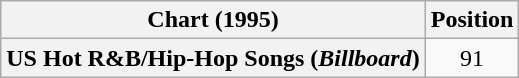<table class="wikitable plainrowheaders" style="text-align:center">
<tr>
<th scope="col">Chart (1995)</th>
<th scope="col">Position</th>
</tr>
<tr>
<th scope="row">US Hot R&B/Hip-Hop Songs (<em>Billboard</em>)</th>
<td>91</td>
</tr>
</table>
